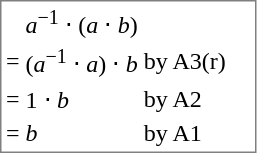<table style="border: 1px solid grey; float: left; margin: 1em 1em;">
<tr>
<td></td>
<td><em>a</em><sup>−1</sup> ⋅ (<em>a</em> ⋅ <em>b</em>)</td>
<td></td>
</tr>
<tr>
<td>=</td>
<td>(<em>a</em><sup>−1</sup> ⋅ <em>a</em>) ⋅ <em>b</em></td>
<td>by A3(r)     </td>
</tr>
<tr>
<td>=</td>
<td>1 ⋅ <em>b</em></td>
<td>by A2</td>
</tr>
<tr>
<td>=</td>
<td><em>b</em></td>
<td>by A1</td>
</tr>
</table>
